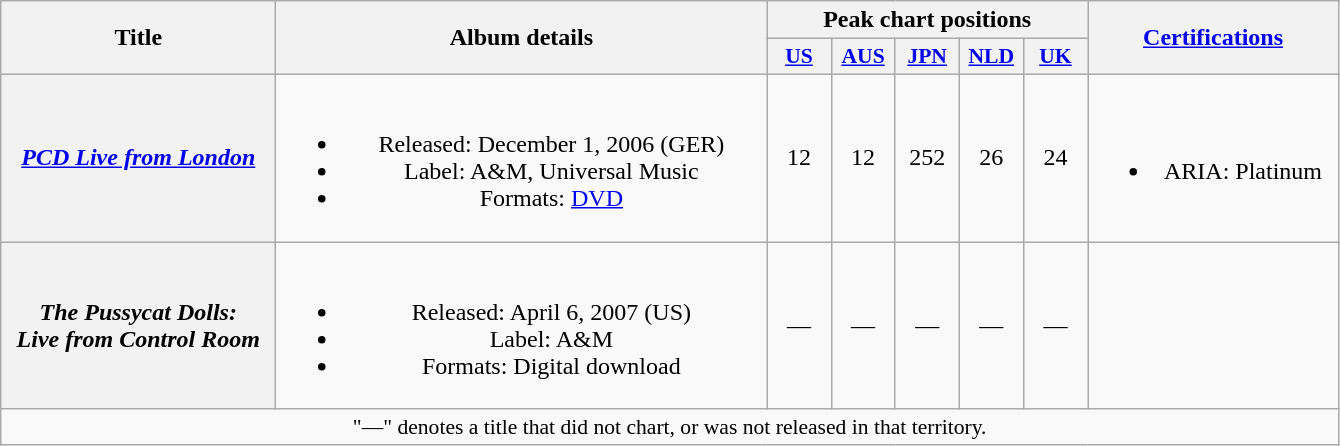<table class="wikitable plainrowheaders" style="text-align:center;">
<tr>
<th scope="col" rowspan="2" style="width:11em;">Title</th>
<th scope="col" rowspan="2" style="width:20em;">Album details</th>
<th scope="col" colspan="5">Peak chart positions</th>
<th scope="col" rowspan="2" style="width:10em;"><a href='#'>Certifications</a></th>
</tr>
<tr>
<th scope="col" style="width:2.5em; font-size:90%;"><a href='#'>US</a><br></th>
<th scope="col" style="width:2.5em; font-size:90%;"><a href='#'>AUS</a><br></th>
<th scope="col" style="width:2.5em; font-size:90%;"><a href='#'>JPN</a><br></th>
<th scope="col" style="width:2.5em; font-size:90%;"><a href='#'>NLD</a><br></th>
<th scope="col" style="width:2.5em; font-size:90%;"><a href='#'>UK</a><br></th>
</tr>
<tr>
<th scope="row"><em><a href='#'>PCD Live from London</a></em></th>
<td><br><ul><li>Released: December 1, 2006 <span>(GER)</span></li><li>Label: A&M, Universal Music</li><li>Formats: <a href='#'>DVD</a></li></ul></td>
<td>12</td>
<td>12</td>
<td>252</td>
<td>26</td>
<td>24</td>
<td><br><ul><li>ARIA: Platinum</li></ul></td>
</tr>
<tr>
<th scope="row"><em>The Pussycat Dolls:<br>Live from Control Room</em></th>
<td><br><ul><li>Released: April 6, 2007 <span>(US)</span></li><li>Label: A&M</li><li>Formats: Digital download</li></ul></td>
<td>—</td>
<td>—</td>
<td>—</td>
<td>—</td>
<td>—</td>
<td></td>
</tr>
<tr>
<td colspan="8" style="font-size:90%">"—" denotes a title that did not chart, or was not released in that territory.</td>
</tr>
</table>
